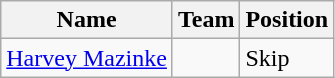<table class="wikitable">
<tr>
<th><strong>Name</strong></th>
<th><strong>Team</strong></th>
<th><strong>Position</strong></th>
</tr>
<tr>
<td><a href='#'>Harvey Mazinke</a></td>
<td></td>
<td>Skip</td>
</tr>
</table>
